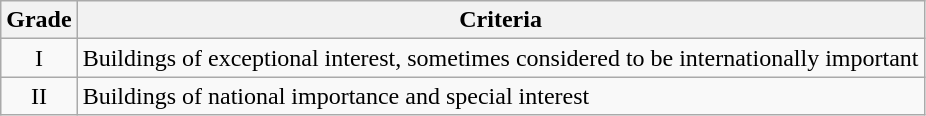<table class="wikitable">
<tr>
<th>Grade</th>
<th>Criteria</th>
</tr>
<tr>
<td align="center" >I</td>
<td>Buildings of exceptional interest, sometimes considered to be internationally important</td>
</tr>
<tr>
<td align="center" >II</td>
<td>Buildings of national importance and special interest</td>
</tr>
</table>
